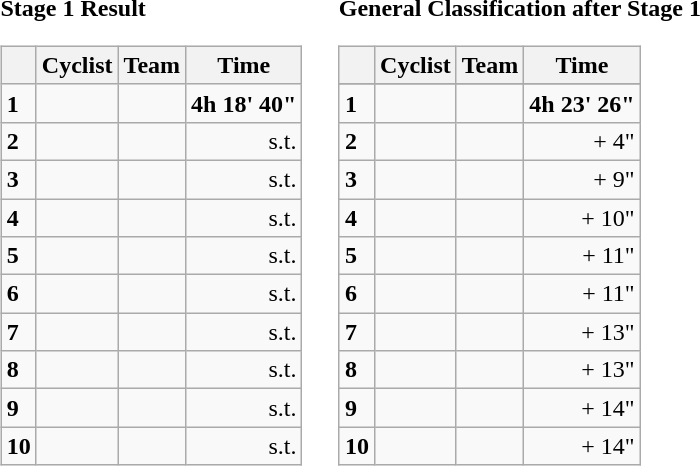<table>
<tr>
<td><strong>Stage 1 Result</strong><br><table class="wikitable">
<tr>
<th></th>
<th>Cyclist</th>
<th>Team</th>
<th>Time</th>
</tr>
<tr>
<td><strong>1</strong></td>
<td><strong></strong></td>
<td><strong></strong></td>
<td align=right><strong>4h 18' 40"</strong></td>
</tr>
<tr>
<td><strong>2</strong></td>
<td></td>
<td></td>
<td align=right>s.t.</td>
</tr>
<tr>
<td><strong>3</strong></td>
<td></td>
<td></td>
<td align=right>s.t.</td>
</tr>
<tr>
<td><strong>4</strong></td>
<td></td>
<td></td>
<td align=right>s.t.</td>
</tr>
<tr>
<td><strong>5</strong></td>
<td></td>
<td></td>
<td align=right>s.t.</td>
</tr>
<tr>
<td><strong>6</strong></td>
<td></td>
<td></td>
<td align=right>s.t.</td>
</tr>
<tr>
<td><strong>7</strong></td>
<td></td>
<td></td>
<td align=right>s.t.</td>
</tr>
<tr>
<td><strong>8</strong></td>
<td></td>
<td></td>
<td align=right>s.t.</td>
</tr>
<tr>
<td><strong>9</strong></td>
<td></td>
<td></td>
<td align=right>s.t.</td>
</tr>
<tr>
<td><strong>10</strong></td>
<td></td>
<td></td>
<td align=right>s.t.</td>
</tr>
</table>
</td>
<td></td>
<td><strong>General Classification after Stage 1</strong><br><table class="wikitable">
<tr>
<th></th>
<th>Cyclist</th>
<th>Team</th>
<th>Time</th>
</tr>
<tr>
</tr>
<tr>
<td><strong>1</strong></td>
<td><strong></strong></td>
<td><strong></strong></td>
<td align=right><strong>4h 23' 26"</strong></td>
</tr>
<tr>
<td><strong>2</strong></td>
<td></td>
<td></td>
<td align=right>+ 4"</td>
</tr>
<tr>
<td><strong>3</strong></td>
<td></td>
<td></td>
<td align=right>+ 9"</td>
</tr>
<tr>
<td><strong>4</strong></td>
<td></td>
<td></td>
<td align=right>+ 10"</td>
</tr>
<tr>
<td><strong>5</strong></td>
<td></td>
<td></td>
<td align=right>+ 11"</td>
</tr>
<tr>
<td><strong>6</strong></td>
<td></td>
<td></td>
<td align=right>+ 11"</td>
</tr>
<tr>
<td><strong>7</strong></td>
<td></td>
<td></td>
<td align=right>+ 13"</td>
</tr>
<tr>
<td><strong>8</strong></td>
<td></td>
<td></td>
<td align=right>+ 13"</td>
</tr>
<tr>
<td><strong>9</strong></td>
<td></td>
<td></td>
<td align=right>+ 14"</td>
</tr>
<tr>
<td><strong>10</strong></td>
<td></td>
<td></td>
<td align=right>+ 14"</td>
</tr>
</table>
</td>
</tr>
</table>
